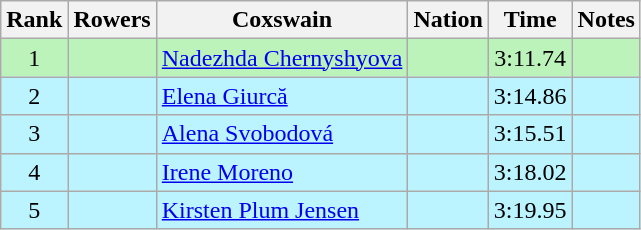<table class="wikitable sortable" style="text-align:center">
<tr>
<th>Rank</th>
<th>Rowers</th>
<th>Coxswain</th>
<th>Nation</th>
<th>Time</th>
<th>Notes</th>
</tr>
<tr bgcolor=bbf3bb>
<td>1</td>
<td align=left data-sort-value="Bryunina, Mira"></td>
<td align=left data-sort-value="Chernyshyova, Nadezhda"><a href='#'>Nadezhda Chernyshyova</a></td>
<td align=left></td>
<td>3:11.74</td>
<td></td>
</tr>
<tr bgcolor=bbf3ff>
<td>2</td>
<td align=left data-sort-value="Afrăsiloaie, Felicia"></td>
<td align=left data-sort-value="Giurcă, Elena"><a href='#'>Elena Giurcă</a></td>
<td align=left></td>
<td>3:14.86</td>
<td></td>
</tr>
<tr bgcolor=bbf3ff>
<td>3</td>
<td align=left data-sort-value="Bartáková, Marie"></td>
<td align=left data-sort-value="Svobodová, Alena"><a href='#'>Alena Svobodová</a></td>
<td align=left></td>
<td>3:15.51</td>
<td></td>
</tr>
<tr bgcolor=bbf3ff>
<td>4</td>
<td align=left data-sort-value="Hansen, Lisa"></td>
<td align=left data-sort-value="Moreno, Irene"><a href='#'>Irene Moreno</a></td>
<td align=left></td>
<td>3:18.02</td>
<td></td>
</tr>
<tr bgcolor=bbf3ff>
<td>5</td>
<td align=left data-sort-value="Andersen, Judith"></td>
<td align=left data-sort-value="Plum Jensen, Kirsten"><a href='#'>Kirsten Plum Jensen</a></td>
<td align=left></td>
<td>3:19.95</td>
<td></td>
</tr>
</table>
